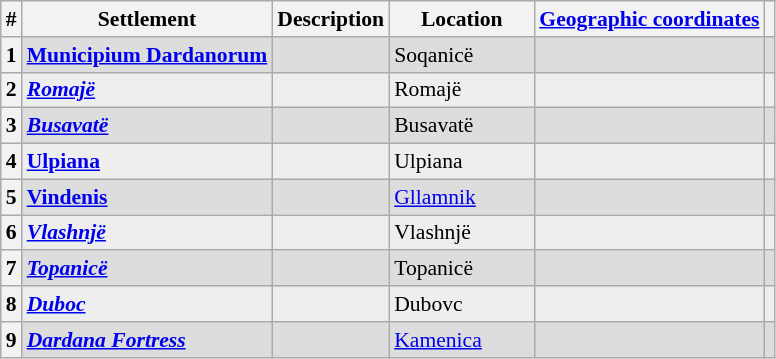<table class="sortable plainrowheaders wikitable" style="cellspacing=2px; text-align:left; font-size:90%;">
<tr style="font-size:100%; text-align:right;">
<th ! scope="col" class="sortable">#</th>
<th ! scope="col" class="sortable">Settlement</th>
<th ! scope="col">Description</th>
<th ! style="width:90px;" scope="col">Location</th>
<th ! scope="col"><a href='#'>Geographic coordinates</a></th>
<th ! scope="col"></th>
</tr>
<tr style="background:#ddd">
<th scope="col">1</th>
<td><strong><a href='#'>Municipium Dardanorum</a></strong></td>
<td></td>
<td style=text-align:left>Soqanicë</td>
<td></td>
<td align=center></td>
</tr>
<tr style="background:#eee">
<th scope="col">2</th>
<td><strong><em><a href='#'>Romajë</a></em></strong></td>
<td></td>
<td style=text-align:left>Romajë</td>
<td></td>
<td align=center></td>
</tr>
<tr style="background:#ddd">
<th scope="col">3</th>
<td><strong><em><a href='#'>Busavatë</a></em></strong></td>
<td></td>
<td style=text-align:left>Busavatë</td>
<td></td>
<td align=center></td>
</tr>
<tr style="background:#eee">
<th scope="col">4</th>
<td><strong><a href='#'>Ulpiana</a></strong></td>
<td></td>
<td style=text-align:left>Ulpiana</td>
<td></td>
<td align=center></td>
</tr>
<tr style="background:#ddd">
<th scope="col">5</th>
<td><strong><a href='#'>Vindenis</a></strong></td>
<td></td>
<td style=text-align:left><a href='#'>Gllamnik</a></td>
<td></td>
<td align=center></td>
</tr>
<tr style="background:#eee">
<th scope="col">6</th>
<td><strong><em><a href='#'>Vlashnjë</a></em></strong></td>
<td></td>
<td style=text-aling:left>Vlashnjë</td>
<td></td>
<td align=center></td>
</tr>
<tr style="background:#ddd">
<th scope="col">7</th>
<td><strong><em><a href='#'>Topanicë</a></em></strong></td>
<td></td>
<td style-text-align:left>Topanicë</td>
<td></td>
<td align=center></td>
</tr>
<tr style="background:#eee">
<th scope="col">8</th>
<td><strong><em><a href='#'>Duboc</a></em></strong></td>
<td></td>
<td style-text-align:left>Dubovc</td>
<td></td>
<td align=center></td>
</tr>
<tr style="background:#ddd">
<th scope="col">9</th>
<td><strong><em><a href='#'>Dardana Fortress</a></em></strong></td>
<td></td>
<td style-text-align:left><a href='#'>Kamenica</a></td>
<td></td>
<td align=center></td>
</tr>
</table>
